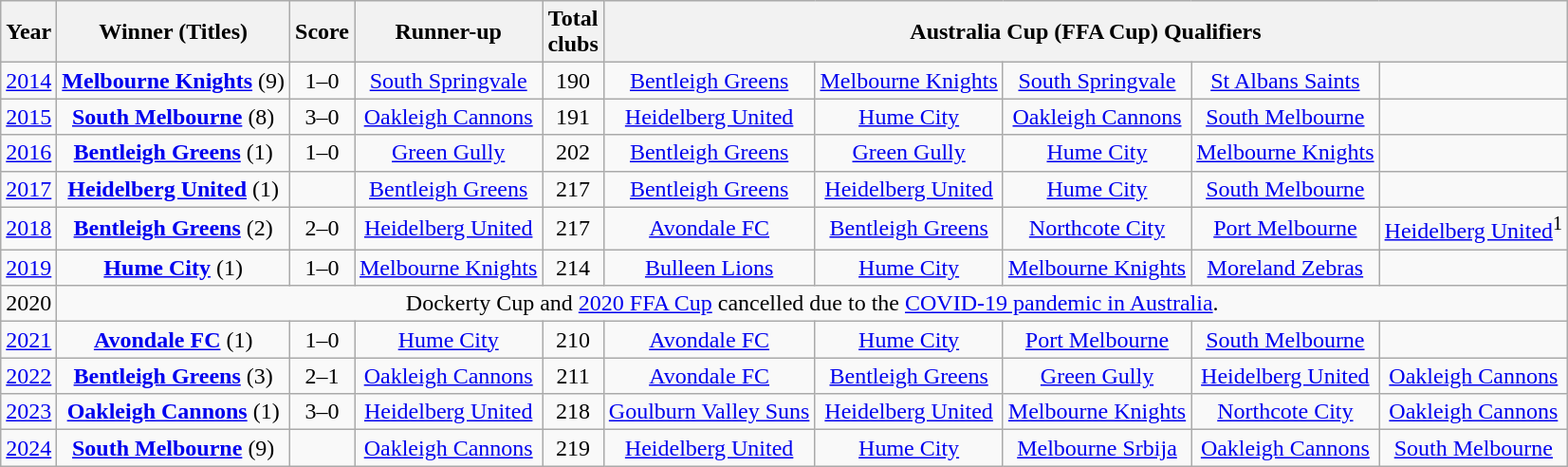<table class="wikitable" style="text-align:center">
<tr>
<th>Year</th>
<th>Winner (Titles)</th>
<th>Score</th>
<th>Runner-up</th>
<th>Total<br>clubs</th>
<th colspan="5">Australia Cup (FFA Cup) Qualifiers</th>
</tr>
<tr>
<td><a href='#'>2014</a></td>
<td><strong><a href='#'>Melbourne Knights</a></strong> (9)</td>
<td>1–0 </td>
<td><a href='#'>South Springvale</a></td>
<td>190</td>
<td><a href='#'>Bentleigh Greens</a></td>
<td><a href='#'>Melbourne Knights</a></td>
<td><a href='#'>South Springvale</a></td>
<td><a href='#'>St Albans Saints</a></td>
<td></td>
</tr>
<tr>
<td><a href='#'>2015</a></td>
<td><strong><a href='#'>South Melbourne</a></strong> (8)</td>
<td>3–0</td>
<td><a href='#'>Oakleigh Cannons</a></td>
<td>191</td>
<td><a href='#'>Heidelberg United</a></td>
<td><a href='#'>Hume City</a></td>
<td><a href='#'>Oakleigh Cannons</a></td>
<td><a href='#'>South Melbourne</a></td>
<td></td>
</tr>
<tr>
<td><a href='#'>2016</a></td>
<td><strong><a href='#'>Bentleigh Greens</a></strong> (1)</td>
<td>1–0 </td>
<td><a href='#'>Green Gully</a></td>
<td>202</td>
<td><a href='#'>Bentleigh Greens</a></td>
<td><a href='#'>Green Gully</a></td>
<td><a href='#'>Hume City</a></td>
<td><a href='#'>Melbourne Knights</a></td>
<td></td>
</tr>
<tr>
<td><a href='#'>2017</a></td>
<td><strong><a href='#'>Heidelberg United</a></strong> (1)</td>
<td> <br></td>
<td><a href='#'>Bentleigh Greens</a></td>
<td>217</td>
<td><a href='#'>Bentleigh Greens</a></td>
<td><a href='#'>Heidelberg United</a></td>
<td><a href='#'>Hume City</a></td>
<td><a href='#'>South Melbourne</a></td>
<td></td>
</tr>
<tr>
<td><a href='#'>2018</a></td>
<td><strong><a href='#'>Bentleigh Greens</a></strong> (2)</td>
<td>2–0</td>
<td><a href='#'>Heidelberg United</a></td>
<td>217</td>
<td><a href='#'>Avondale FC</a></td>
<td><a href='#'>Bentleigh Greens</a></td>
<td><a href='#'>Northcote City</a></td>
<td><a href='#'>Port Melbourne</a></td>
<td><a href='#'>Heidelberg United</a><sup>1</sup></td>
</tr>
<tr>
<td><a href='#'>2019</a></td>
<td><strong><a href='#'>Hume City</a></strong> (1)</td>
<td>1–0</td>
<td><a href='#'>Melbourne Knights</a></td>
<td>214</td>
<td><a href='#'>Bulleen Lions</a></td>
<td><a href='#'>Hume City</a></td>
<td><a href='#'>Melbourne Knights</a></td>
<td><a href='#'>Moreland Zebras</a></td>
<td></td>
</tr>
<tr>
<td>2020</td>
<td colspan=9>Dockerty Cup and <a href='#'>2020 FFA Cup</a> cancelled due to the <a href='#'>COVID-19 pandemic in Australia</a>.</td>
</tr>
<tr>
<td><a href='#'>2021</a></td>
<td><strong><a href='#'>Avondale FC</a></strong> (1)</td>
<td>1–0</td>
<td><a href='#'>Hume City</a></td>
<td>210</td>
<td><a href='#'>Avondale FC</a></td>
<td><a href='#'>Hume City</a></td>
<td><a href='#'>Port Melbourne</a></td>
<td><a href='#'>South Melbourne</a></td>
<td></td>
</tr>
<tr>
<td><a href='#'>2022</a></td>
<td><strong><a href='#'>Bentleigh Greens</a></strong> (3)</td>
<td>2–1</td>
<td><a href='#'>Oakleigh Cannons</a></td>
<td>211</td>
<td><a href='#'>Avondale FC</a></td>
<td><a href='#'>Bentleigh Greens</a></td>
<td><a href='#'>Green Gully</a></td>
<td><a href='#'>Heidelberg United</a></td>
<td><a href='#'>Oakleigh Cannons</a></td>
</tr>
<tr>
<td><a href='#'>2023</a></td>
<td><strong><a href='#'>Oakleigh Cannons</a></strong> (1)</td>
<td>3–0</td>
<td><a href='#'>Heidelberg United</a></td>
<td>218</td>
<td><a href='#'>Goulburn Valley Suns</a></td>
<td><a href='#'>Heidelberg United</a></td>
<td><a href='#'>Melbourne Knights</a></td>
<td><a href='#'>Northcote City</a></td>
<td><a href='#'>Oakleigh Cannons</a></td>
</tr>
<tr>
<td><a href='#'>2024</a></td>
<td><strong><a href='#'>South Melbourne</a></strong> (9)</td>
<td> <br></td>
<td><a href='#'>Oakleigh Cannons</a></td>
<td>219</td>
<td><a href='#'>Heidelberg United</a></td>
<td><a href='#'>Hume City</a></td>
<td><a href='#'>Melbourne Srbija</a></td>
<td><a href='#'>Oakleigh Cannons</a></td>
<td><a href='#'>South Melbourne</a></td>
</tr>
</table>
